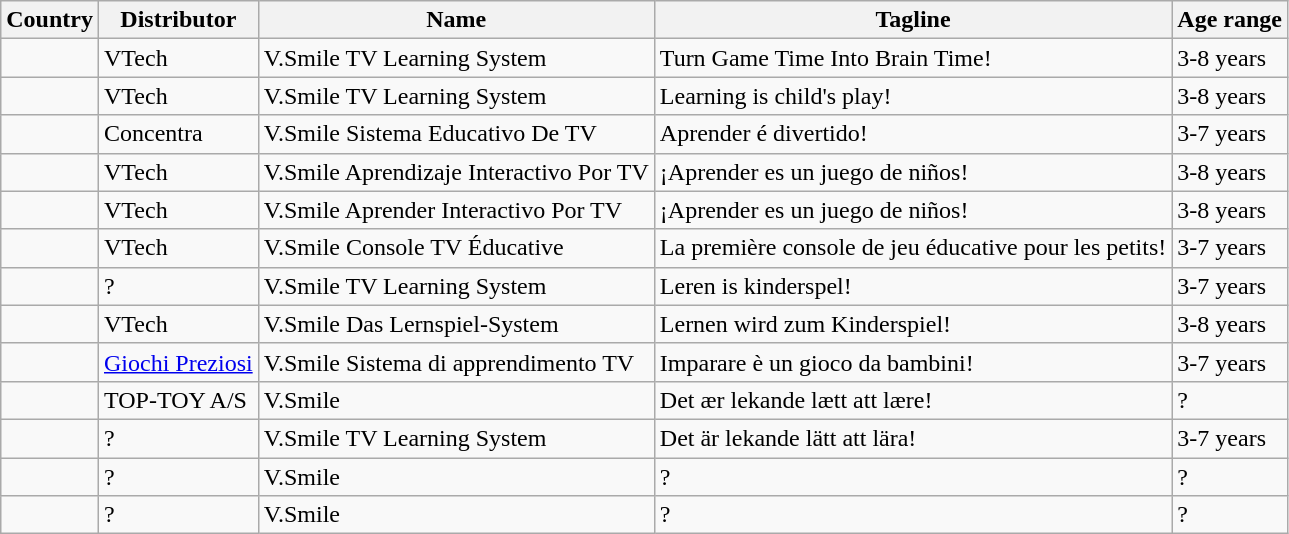<table class="wikitable sortable" border="1">
<tr>
<th scope="col">Country</th>
<th>Distributor</th>
<th scope="col">Name</th>
<th scope="col">Tagline</th>
<th scope="col">Age range</th>
</tr>
<tr>
<td></td>
<td>VTech</td>
<td>V.Smile TV Learning System</td>
<td>Turn Game Time Into Brain Time!</td>
<td>3-8 years</td>
</tr>
<tr>
<td></td>
<td>VTech</td>
<td>V.Smile TV Learning System</td>
<td>Learning is child's play!</td>
<td>3-8 years</td>
</tr>
<tr>
<td></td>
<td>Concentra</td>
<td>V.Smile Sistema Educativo De TV</td>
<td>Aprender é divertido!</td>
<td>3-7 years</td>
</tr>
<tr>
<td></td>
<td>VTech</td>
<td>V.Smile Aprendizaje Interactivo Por TV</td>
<td>¡Aprender es un juego de niños!</td>
<td>3-8 years</td>
</tr>
<tr>
<td></td>
<td>VTech</td>
<td>V.Smile Aprender Interactivo Por TV</td>
<td>¡Aprender es un juego de niños!</td>
<td>3-8 years</td>
</tr>
<tr>
<td></td>
<td>VTech</td>
<td>V.Smile Console TV Éducative</td>
<td>La première console de jeu éducative pour les petits!</td>
<td>3-7 years</td>
</tr>
<tr>
<td></td>
<td>?</td>
<td>V.Smile TV Learning System</td>
<td>Leren is kinderspel!</td>
<td>3-7 years</td>
</tr>
<tr>
<td></td>
<td>VTech</td>
<td>V.Smile Das Lernspiel-System</td>
<td>Lernen wird zum Kinderspiel!</td>
<td>3-8 years</td>
</tr>
<tr>
<td></td>
<td><a href='#'>Giochi Preziosi</a></td>
<td>V.Smile Sistema di apprendimento TV</td>
<td>Imparare è un gioco da bambini!</td>
<td>3-7 years</td>
</tr>
<tr>
<td></td>
<td>TOP-TOY A/S</td>
<td>V.Smile</td>
<td>Det ær lekande lætt att lære!</td>
<td>?</td>
</tr>
<tr>
<td></td>
<td>?</td>
<td>V.Smile TV Learning System</td>
<td>Det är lekande lätt att lära!</td>
<td>3-7 years</td>
</tr>
<tr>
<td></td>
<td>?</td>
<td>V.Smile</td>
<td>?</td>
<td>?</td>
</tr>
<tr>
<td></td>
<td>?</td>
<td>V.Smile</td>
<td>?</td>
<td>?</td>
</tr>
</table>
